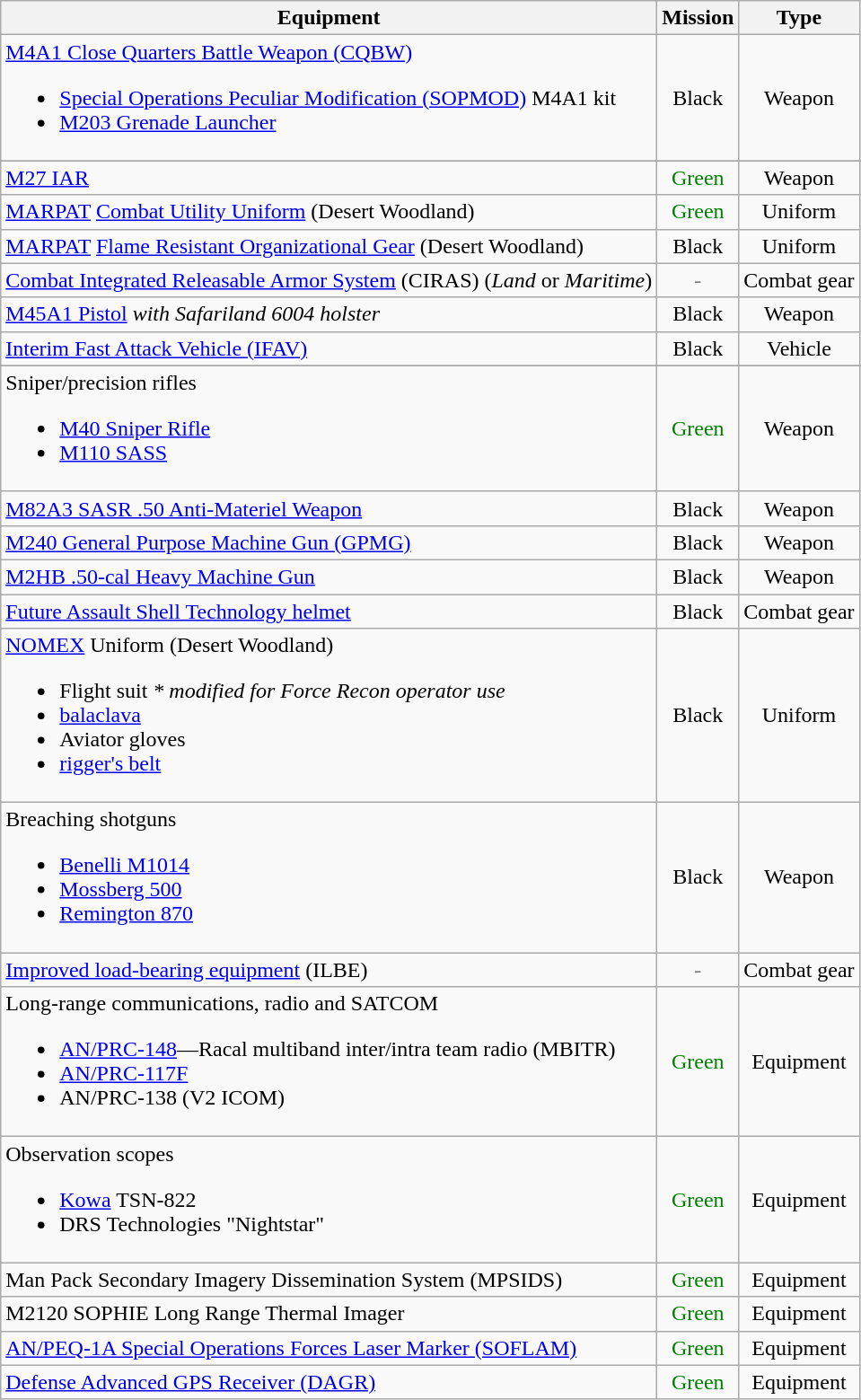<table class="wikitable sortable">
<tr>
<th>Equipment</th>
<th>Mission</th>
<th>Type</th>
</tr>
<tr>
<td><a href='#'>M4A1 Close Quarters Battle Weapon (CQBW)</a><br><ul><li><a href='#'>Special Operations Peculiar Modification (SOPMOD)</a> M4A1 kit</li><li><a href='#'>M203 Grenade Launcher</a></li></ul></td>
<td align="center">Black</td>
<td align="center">Weapon</td>
</tr>
<tr>
</tr>
<tr>
<td><a href='#'>M27 IAR</a></td>
<td align="center" style="color:green">Green</td>
<td align="center">Weapon</td>
</tr>
<tr>
<td><a href='#'>MARPAT</a> <a href='#'>Combat Utility Uniform</a> (Desert Woodland)</td>
<td align="center" style="color:green">Green</td>
<td align="center">Uniform</td>
</tr>
<tr>
<td><a href='#'>MARPAT</a> <a href='#'>Flame Resistant Organizational Gear</a> (Desert Woodland)</td>
<td align="center" style="color:black">Black</td>
<td align="center">Uniform</td>
</tr>
<tr>
<td><a href='#'>Combat Integrated Releasable Armor System</a> (CIRAS) (<em>Land</em> or <em>Maritime</em>)</td>
<td align="center" style="color:gray">-</td>
<td align="center">Combat gear</td>
</tr>
<tr>
<td><a href='#'>M45A1 Pistol</a> <em>with Safariland 6004 holster</em></td>
<td align="center" style="color:black">Black</td>
<td align="center">Weapon</td>
</tr>
<tr>
<td><a href='#'>Interim Fast Attack Vehicle (IFAV)</a></td>
<td align="center" style="color:black">Black</td>
<td align="center">Vehicle</td>
</tr>
<tr>
</tr>
<tr>
<td>Sniper/precision rifles<br><ul><li><a href='#'>M40 Sniper Rifle</a></li><li><a href='#'>M110 SASS</a></li></ul></td>
<td align="center" style="color:green">Green</td>
<td align="center">Weapon</td>
</tr>
<tr>
<td><a href='#'>M82A3 SASR .50 Anti-Materiel Weapon</a></td>
<td align="center" style="color:black">Black</td>
<td align="center">Weapon</td>
</tr>
<tr>
<td><a href='#'>M240 General Purpose Machine Gun (GPMG)</a></td>
<td align="center" style="color:black">Black</td>
<td align="center">Weapon</td>
</tr>
<tr>
<td><a href='#'>M2HB .50-cal Heavy Machine Gun</a></td>
<td align="center" style="color:black">Black</td>
<td align="center">Weapon</td>
</tr>
<tr>
<td><a href='#'>Future Assault Shell Technology helmet</a></td>
<td align="center" style="color:black">Black</td>
<td align="center">Combat gear</td>
</tr>
<tr>
<td><a href='#'>NOMEX</a> Uniform (Desert Woodland)<br><ul><li>Flight suit <em>* modified for Force Recon operator use</em></li><li><a href='#'>balaclava</a></li><li>Aviator gloves</li><li><a href='#'>rigger's belt</a></li></ul></td>
<td align="center" style="color:black">Black</td>
<td align="center">Uniform</td>
</tr>
<tr>
<td>Breaching shotguns<br><ul><li><a href='#'>Benelli M1014</a></li><li><a href='#'>Mossberg 500</a></li><li><a href='#'>Remington 870</a></li></ul></td>
<td align="center" style="color:black">Black</td>
<td align="center">Weapon</td>
</tr>
<tr>
<td><a href='#'>Improved load-bearing equipment</a> (ILBE)</td>
<td align="center" style="color:gray">-</td>
<td align="center">Combat gear</td>
</tr>
<tr>
<td>Long-range communications, radio and SATCOM<br><ul><li><a href='#'>AN/PRC-148</a>—Racal multiband inter/intra team radio (MBITR)</li><li><a href='#'>AN/PRC-117F</a></li><li>AN/PRC-138 (V2 ICOM)</li></ul></td>
<td align="center" style="color:green">Green</td>
<td align="center">Equipment</td>
</tr>
<tr>
<td>Observation scopes<br><ul><li><a href='#'>Kowa</a> TSN-822</li><li>DRS Technologies "Nightstar"</li></ul></td>
<td align="center" style="color:green">Green</td>
<td align="center">Equipment</td>
</tr>
<tr>
<td>Man Pack Secondary Imagery Dissemination System (MPSIDS)</td>
<td align="center" style="color:green">Green</td>
<td align="center">Equipment</td>
</tr>
<tr>
<td>M2120 SOPHIE Long Range Thermal Imager</td>
<td align="center" style="color:green">Green</td>
<td align="center">Equipment</td>
</tr>
<tr>
<td><a href='#'>AN/PEQ-1A Special Operations Forces Laser Marker (SOFLAM)</a></td>
<td align="center" style="color:green">Green</td>
<td align="center">Equipment</td>
</tr>
<tr>
<td><a href='#'>Defense Advanced GPS Receiver (DAGR)</a></td>
<td align="center" style="color:green">Green</td>
<td align="center">Equipment</td>
</tr>
</table>
